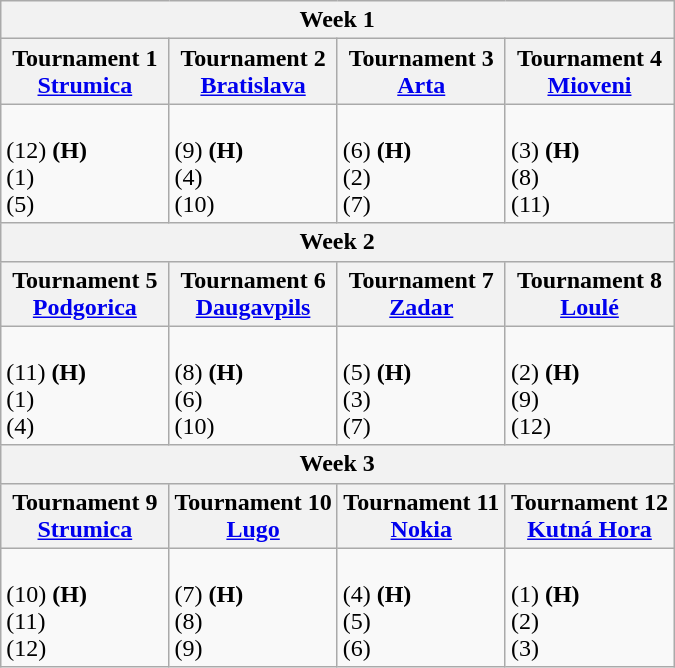<table class="wikitable">
<tr>
<th colspan="4">Week 1</th>
</tr>
<tr>
<th width=25%>Tournament 1<br> <a href='#'>Strumica</a></th>
<th width=25%>Tournament 2<br> <a href='#'>Bratislava</a></th>
<th width=25%>Tournament 3<br> <a href='#'>Arta</a></th>
<th width=25%>Tournament 4<br> <a href='#'>Mioveni</a></th>
</tr>
<tr>
<td><br> (12) <strong>(H)</strong><br>
 (1)<br>
 (5)</td>
<td><br> (9) <strong>(H)</strong><br>
 (4)<br>
 (10)</td>
<td><br> (6) <strong>(H)</strong><br>
 (2)<br>
 (7)</td>
<td><br> (3) <strong>(H)</strong><br>
 (8)<br>
 (11)</td>
</tr>
<tr>
<th colspan="4">Week 2</th>
</tr>
<tr>
<th>Tournament 5<br> <a href='#'>Podgorica</a></th>
<th>Tournament 6<br> <a href='#'>Daugavpils</a></th>
<th>Tournament 7<br> <a href='#'>Zadar</a></th>
<th>Tournament 8<br> <a href='#'>Loulé</a></th>
</tr>
<tr>
<td><br> (11) <strong>(H)</strong><br>
 (1)<br>
 (4)</td>
<td><br> (8) <strong>(H)</strong><br>
 (6)<br>
 (10)</td>
<td><br> (5) <strong>(H)</strong><br>
 (3)<br>
 (7)</td>
<td><br> (2) <strong>(H)</strong><br>
 (9)<br>
 (12)</td>
</tr>
<tr>
<th colspan="4">Week 3</th>
</tr>
<tr>
<th>Tournament 9<br> <a href='#'>Strumica</a></th>
<th>Tournament 10<br> <a href='#'>Lugo</a></th>
<th>Tournament 11<br> <a href='#'>Nokia</a></th>
<th>Tournament 12<br> <a href='#'>Kutná Hora</a></th>
</tr>
<tr>
<td><br> (10) <strong>(H)</strong><br>
 (11)<br>
 (12)</td>
<td><br> (7) <strong>(H)</strong><br>
 (8)<br>
 (9)</td>
<td><br> (4) <strong>(H)</strong><br>
 (5)<br>
 (6)</td>
<td><br> (1) <strong>(H)</strong><br>
 (2)<br>
 (3)</td>
</tr>
</table>
